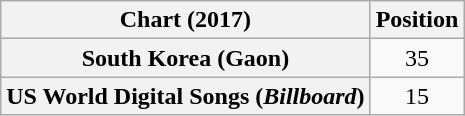<table class="wikitable plainrowheaders" style="text-align:center">
<tr>
<th scope="col">Chart (2017)</th>
<th scope="col">Position</th>
</tr>
<tr>
<th scope="row">South Korea (Gaon)</th>
<td>35</td>
</tr>
<tr>
<th scope="row">US World Digital Songs (<em>Billboard</em>)</th>
<td>15</td>
</tr>
</table>
